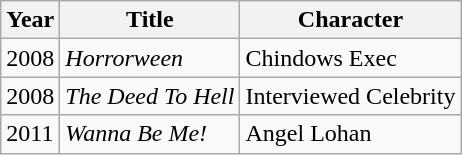<table class="wikitable">
<tr>
<th>Year</th>
<th>Title</th>
<th>Character</th>
</tr>
<tr>
<td>2008</td>
<td><em>Horrorween</em></td>
<td>Chindows Exec</td>
</tr>
<tr>
<td>2008</td>
<td><em>The Deed To Hell</em></td>
<td>Interviewed Celebrity</td>
</tr>
<tr>
<td>2011</td>
<td><em>Wanna Be Me!</em></td>
<td>Angel Lohan</td>
</tr>
</table>
